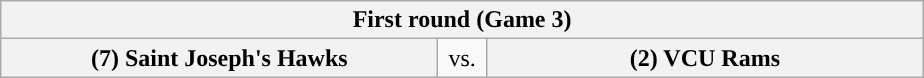<table class="wikitable">
<tr>
<th style="width: 594px;" colspan=3>First round (Game 3)</th>
</tr>
<tr>
<th style="width: 284px; ">(7) Saint Joseph's Hawks</th>
<td style="width: 25px; text-align:center">vs.</td>
<th style="width: 284px; ">(2) VCU Rams</th>
</tr>
</table>
